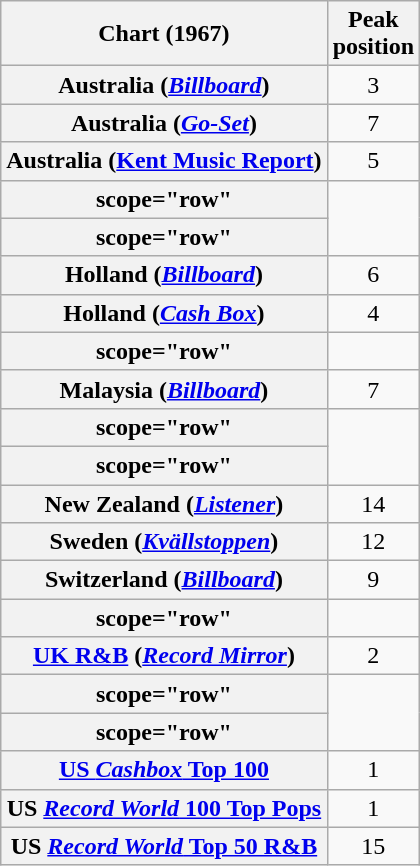<table class="wikitable sortable plainrowheaders">
<tr>
<th scope="col">Chart (1967)</th>
<th scope="col">Peak<br>position</th>
</tr>
<tr>
<th scope="row">Australia (<em><a href='#'>Billboard</a></em>)</th>
<td style="text-align:center;">3</td>
</tr>
<tr>
<th scope="row">Australia (<em><a href='#'>Go-Set</a></em>)</th>
<td align="center">7</td>
</tr>
<tr>
<th scope="row">Australia (<a href='#'>Kent Music Report</a>)</th>
<td align="center">5</td>
</tr>
<tr>
<th>scope="row" </th>
</tr>
<tr>
<th>scope="row" </th>
</tr>
<tr>
<th scope="row">Holland (<em><a href='#'>Billboard</a></em>)</th>
<td style="text-align:center;">6</td>
</tr>
<tr>
<th scope="row">Holland (<em><a href='#'>Cash Box</a></em>)</th>
<td style="text-align:center;">4</td>
</tr>
<tr>
<th>scope="row" </th>
</tr>
<tr>
<th scope="row">Malaysia (<em><a href='#'>Billboard</a></em>)</th>
<td style="text-align:center;">7</td>
</tr>
<tr>
<th>scope="row" </th>
</tr>
<tr>
<th>scope="row" </th>
</tr>
<tr>
<th scope="row">New Zealand (<em><a href='#'>Listener</a></em>)</th>
<td style="text-align:center;">14</td>
</tr>
<tr>
<th scope="row">Sweden (<em><a href='#'>Kvällstoppen</a></em>)</th>
<td align="center">12</td>
</tr>
<tr>
<th scope="row">Switzerland (<em><a href='#'>Billboard</a></em>)</th>
<td style="text-align:center;">9</td>
</tr>
<tr>
<th>scope="row" </th>
</tr>
<tr>
<th scope="row"><a href='#'>UK R&B</a> (<em><a href='#'>Record Mirror</a></em>)</th>
<td align="center">2</td>
</tr>
<tr>
<th>scope="row" </th>
</tr>
<tr>
<th>scope="row" </th>
</tr>
<tr>
<th scope="row"><a href='#'>US <em>Cashbox</em> Top 100</a></th>
<td style="text-align:center;">1</td>
</tr>
<tr>
<th scope="row">US <a href='#'><em>Record World</em> 100 Top Pops</a></th>
<td style="text-align:center;">1</td>
</tr>
<tr>
<th scope="row">US <a href='#'><em>Record World</em> Top 50 R&B</a></th>
<td style="text-align:center;">15</td>
</tr>
</table>
